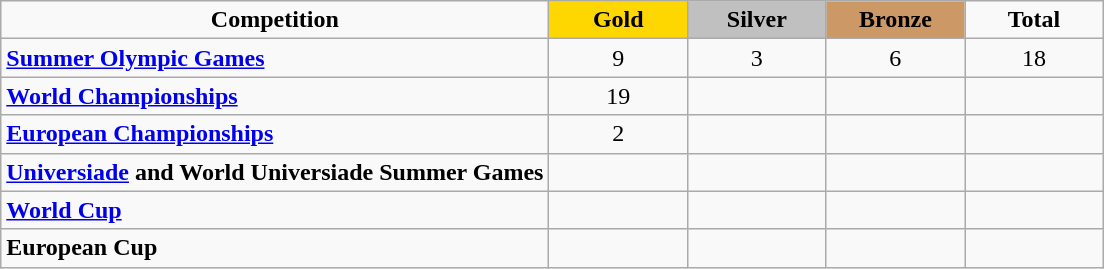<table class="wikitable sortable" style="text-align:center">
<tr>
<td><strong>Competition</strong></td>
<td width=85 align=center bgcolor=gold> <strong>Gold</strong></td>
<td width=85 align=center bgcolor=silver> <strong>Silver</strong></td>
<td width=85 align=center bgcolor=cc9966> <strong>Bronze</strong></td>
<td width=85 align=center><strong>Total</strong></td>
</tr>
<tr>
<td align=left><strong><a href='#'>Summer Olympic Games</a></strong></td>
<td>9</td>
<td>3</td>
<td>6</td>
<td>18</td>
</tr>
<tr>
<td align=left><strong><a href='#'>World Championships</a></strong></td>
<td>19</td>
<td></td>
<td></td>
<td></td>
</tr>
<tr>
<td align=left><strong><a href='#'>European Championships</a></strong></td>
<td>2</td>
<td></td>
<td></td>
<td></td>
</tr>
<tr>
<td align=left><strong><a href='#'>Universiade</a> and World Universiade Summer Games</strong></td>
<td></td>
<td></td>
<td></td>
<td></td>
</tr>
<tr>
<td align=left><strong><a href='#'>World Cup</a></strong></td>
<td></td>
<td></td>
<td></td>
<td></td>
</tr>
<tr>
<td align=left><strong>European Cup</strong></td>
<td></td>
<td></td>
<td></td>
<td></td>
</tr>
</table>
